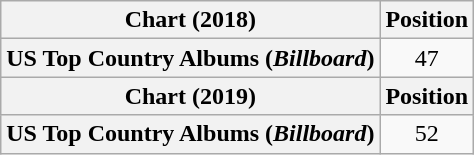<table class="wikitable plainrowheaders" style="text-align:center">
<tr>
<th scope="col">Chart (2018)</th>
<th scope="col">Position</th>
</tr>
<tr>
<th scope="row">US Top Country Albums (<em>Billboard</em>)</th>
<td>47</td>
</tr>
<tr>
<th scope="col">Chart (2019)</th>
<th scope="col">Position</th>
</tr>
<tr>
<th scope="row">US Top Country Albums (<em>Billboard</em>)</th>
<td>52</td>
</tr>
</table>
